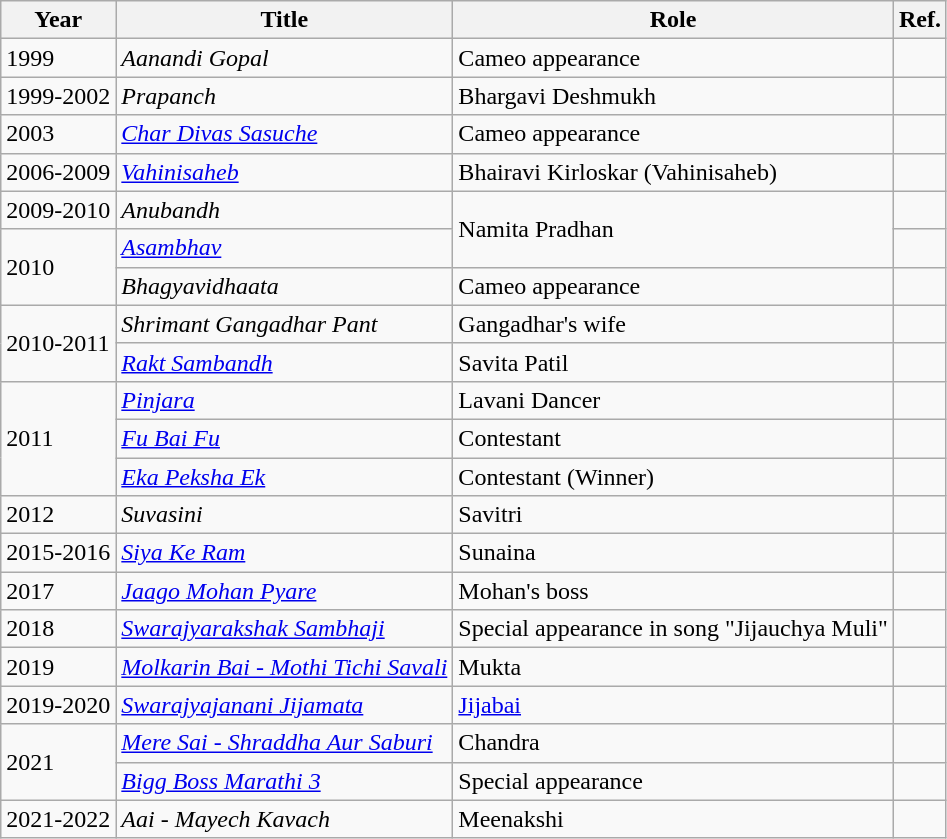<table class="wikitable">
<tr>
<th>Year</th>
<th>Title</th>
<th>Role</th>
<th>Ref.</th>
</tr>
<tr>
<td>1999</td>
<td><em>Aanandi Gopal</em></td>
<td>Cameo appearance</td>
<td></td>
</tr>
<tr>
<td>1999-2002</td>
<td><em>Prapanch</em></td>
<td>Bhargavi Deshmukh</td>
<td></td>
</tr>
<tr>
<td>2003</td>
<td><em><a href='#'>Char Divas Sasuche</a></em></td>
<td>Cameo appearance</td>
<td></td>
</tr>
<tr>
<td>2006-2009</td>
<td><em><a href='#'>Vahinisaheb</a></em></td>
<td>Bhairavi Kirloskar (Vahinisaheb)</td>
<td></td>
</tr>
<tr>
<td>2009-2010</td>
<td><em>Anubandh</em></td>
<td rowspan="2">Namita Pradhan</td>
<td></td>
</tr>
<tr>
<td rowspan="2">2010</td>
<td><em><a href='#'>Asambhav</a></em></td>
<td></td>
</tr>
<tr>
<td><em>Bhagyavidhaata</em></td>
<td>Cameo appearance</td>
<td></td>
</tr>
<tr>
<td rowspan="2">2010-2011</td>
<td><em>Shrimant Gangadhar Pant</em></td>
<td>Gangadhar's wife</td>
<td></td>
</tr>
<tr>
<td><em><a href='#'>Rakt Sambandh</a></em></td>
<td>Savita Patil</td>
<td></td>
</tr>
<tr>
<td rowspan="3">2011</td>
<td><em><a href='#'>Pinjara</a></em></td>
<td>Lavani Dancer</td>
<td></td>
</tr>
<tr>
<td><em><a href='#'>Fu Bai Fu</a></em></td>
<td>Contestant</td>
<td></td>
</tr>
<tr>
<td><em><a href='#'>Eka Peksha Ek</a></em></td>
<td>Contestant (Winner)</td>
<td></td>
</tr>
<tr>
<td>2012</td>
<td><em>Suvasini</em></td>
<td>Savitri</td>
<td></td>
</tr>
<tr>
<td>2015-2016</td>
<td><em><a href='#'>Siya Ke Ram</a></em></td>
<td>Sunaina</td>
<td></td>
</tr>
<tr>
<td>2017</td>
<td><em><a href='#'>Jaago Mohan Pyare</a></em></td>
<td>Mohan's boss</td>
<td></td>
</tr>
<tr>
<td>2018</td>
<td><em><a href='#'>Swarajyarakshak Sambhaji</a></em></td>
<td>Special appearance in song "Jijauchya Muli"</td>
<td></td>
</tr>
<tr>
<td>2019</td>
<td><em><a href='#'>Molkarin Bai - Mothi Tichi Savali</a></em></td>
<td>Mukta</td>
<td></td>
</tr>
<tr>
<td>2019-2020</td>
<td><em><a href='#'>Swarajyajanani Jijamata</a></em></td>
<td><a href='#'>Jijabai</a></td>
<td></td>
</tr>
<tr>
<td rowspan="2">2021</td>
<td><em><a href='#'>Mere Sai - Shraddha Aur Saburi</a></em></td>
<td>Chandra</td>
<td></td>
</tr>
<tr>
<td><em><a href='#'>Bigg Boss Marathi 3</a></em></td>
<td>Special appearance</td>
<td></td>
</tr>
<tr>
<td>2021-2022</td>
<td><em>Aai - Mayech Kavach</em></td>
<td>Meenakshi</td>
<td></td>
</tr>
</table>
